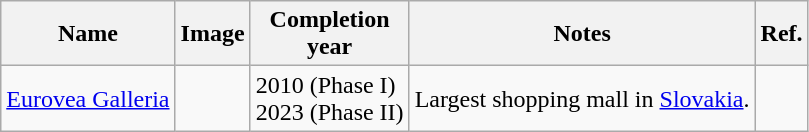<table class="wikitable sortable static-row-numbers">
<tr>
<th>Name</th>
<th>Image</th>
<th>Completion<br>year</th>
<th>Notes</th>
<th>Ref.</th>
</tr>
<tr>
<td><a href='#'>Eurovea Galleria</a></td>
<td></td>
<td>2010 (Phase I)<br>2023 (Phase II)</td>
<td>Largest shopping mall in <a href='#'>Slovakia</a>.</td>
<td></td>
</tr>
</table>
